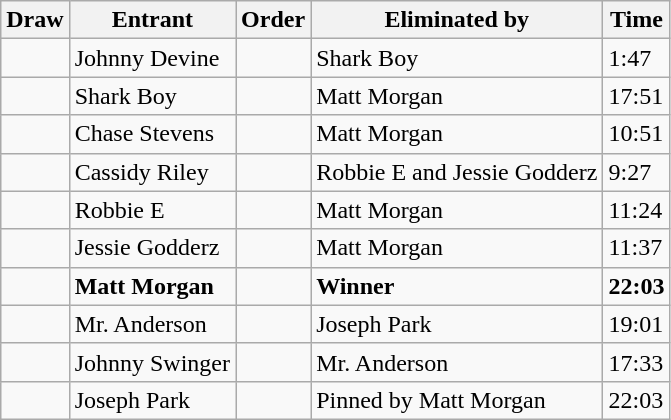<table class="wikitable sortable">
<tr>
<th>Draw</th>
<th>Entrant</th>
<th>Order</th>
<th>Eliminated by</th>
<th>Time</th>
</tr>
<tr>
<td></td>
<td>Johnny Devine</td>
<td></td>
<td>Shark Boy</td>
<td>1:47</td>
</tr>
<tr>
<td></td>
<td>Shark Boy</td>
<td></td>
<td>Matt Morgan</td>
<td>17:51</td>
</tr>
<tr>
<td></td>
<td>Chase Stevens</td>
<td></td>
<td>Matt Morgan</td>
<td>10:51</td>
</tr>
<tr>
<td></td>
<td>Cassidy Riley</td>
<td></td>
<td>Robbie E and Jessie Godderz</td>
<td>9:27</td>
</tr>
<tr>
<td></td>
<td>Robbie E</td>
<td></td>
<td>Matt Morgan</td>
<td>11:24</td>
</tr>
<tr>
<td></td>
<td>Jessie Godderz</td>
<td></td>
<td>Matt Morgan</td>
<td>11:37</td>
</tr>
<tr>
<td><strong></strong></td>
<td><strong>Matt Morgan</strong></td>
<td><strong></strong></td>
<td><strong>Winner</strong></td>
<td><strong>22:03</strong></td>
</tr>
<tr>
<td></td>
<td>Mr. Anderson</td>
<td></td>
<td>Joseph Park</td>
<td>19:01</td>
</tr>
<tr>
<td></td>
<td>Johnny Swinger</td>
<td></td>
<td>Mr. Anderson</td>
<td>17:33</td>
</tr>
<tr>
<td></td>
<td>Joseph Park</td>
<td></td>
<td>Pinned by Matt Morgan</td>
<td>22:03</td>
</tr>
</table>
